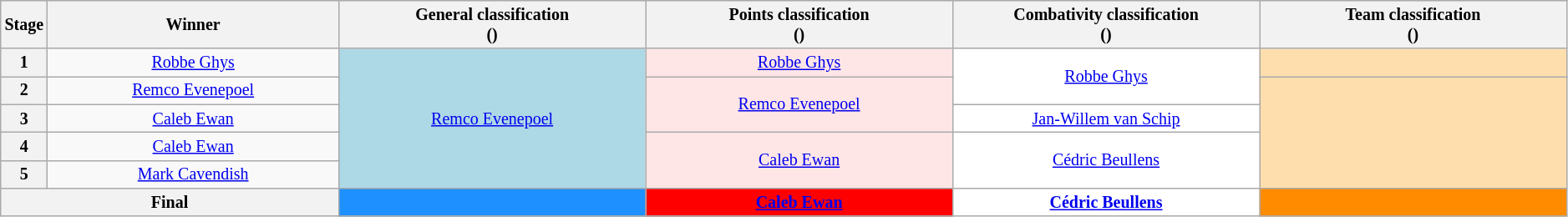<table class="wikitable" style="text-align: center; font-size:smaller;">
<tr style="background:#efefef;">
<th width="1%">Stage</th>
<th width="19%">Winner</th>
<th width="20%">General classification<br>()<br></th>
<th width="20%">Points classification<br>()<br></th>
<th width="20%">Combativity classification<br>()<br></th>
<th width="20%">Team classification<br>()</th>
</tr>
<tr>
<th>1</th>
<td><a href='#'>Robbe Ghys</a></td>
<td style="background:lightblue;" rowspan="5"><a href='#'>Remco Evenepoel</a></td>
<td style="background:#FFE6E6;"><a href='#'>Robbe Ghys</a></td>
<td style="background:white;" rowspan="2"><a href='#'>Robbe Ghys</a></td>
<td style="background:navajowhite;"></td>
</tr>
<tr>
<th>2</th>
<td><a href='#'>Remco Evenepoel</a></td>
<td style="background:#FFE6E6;" rowspan="2"><a href='#'>Remco Evenepoel</a></td>
<td style="background:navajowhite;" rowspan="4"></td>
</tr>
<tr>
<th>3</th>
<td><a href='#'>Caleb Ewan</a></td>
<td style="background:white;"><a href='#'>Jan-Willem van Schip</a></td>
</tr>
<tr>
<th>4</th>
<td><a href='#'>Caleb Ewan</a></td>
<td style="background:#FFE6E6;"  rowspan="2"><a href='#'>Caleb Ewan</a></td>
<td style="background:white;" rowspan="2"><a href='#'>Cédric Beullens</a></td>
</tr>
<tr>
<th>5</th>
<td><a href='#'>Mark Cavendish</a></td>
</tr>
<tr>
<th colspan="2">Final</th>
<th style="background:dodgerblue;"></th>
<th style="background:#f00;"><a href='#'>Caleb Ewan</a></th>
<th style="background:white;"><a href='#'>Cédric Beullens</a></th>
<th style="background:#FF8C00;"></th>
</tr>
</table>
